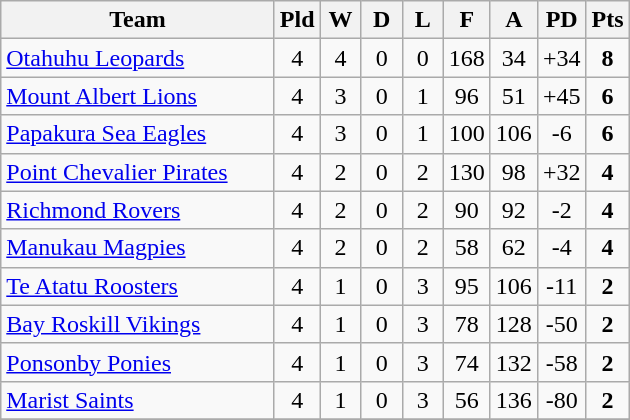<table class="wikitable" style="text-align:center;">
<tr>
<th width=175>Team</th>
<th width=20 abbr="Played">Pld</th>
<th width=20 abbr="Won">W</th>
<th width=20 abbr="Drawn">D</th>
<th width=20 abbr="Lost">L</th>
<th width=20 abbr="For">F</th>
<th width=20 abbr="Against">A</th>
<th width=20 abbr="Point Difference">PD</th>
<th width=20 abbr="Points">Pts</th>
</tr>
<tr>
<td style="text-align:left;"><a href='#'>Otahuhu Leopards</a></td>
<td>4</td>
<td>4</td>
<td>0</td>
<td>0</td>
<td>168</td>
<td>34</td>
<td>+34</td>
<td><strong>8</strong></td>
</tr>
<tr>
<td style="text-align:left;"><a href='#'>Mount Albert Lions</a></td>
<td>4</td>
<td>3</td>
<td>0</td>
<td>1</td>
<td>96</td>
<td>51</td>
<td>+45</td>
<td><strong>6</strong></td>
</tr>
<tr>
<td style="text-align:left;"><a href='#'>Papakura Sea Eagles</a></td>
<td>4</td>
<td>3</td>
<td>0</td>
<td>1</td>
<td>100</td>
<td>106</td>
<td>-6</td>
<td><strong>6</strong></td>
</tr>
<tr>
<td style="text-align:left;"><a href='#'>Point Chevalier Pirates</a></td>
<td>4</td>
<td>2</td>
<td>0</td>
<td>2</td>
<td>130</td>
<td>98</td>
<td>+32</td>
<td><strong>4</strong></td>
</tr>
<tr>
<td style="text-align:left;"><a href='#'>Richmond Rovers</a></td>
<td>4</td>
<td>2</td>
<td>0</td>
<td>2</td>
<td>90</td>
<td>92</td>
<td>-2</td>
<td><strong>4</strong></td>
</tr>
<tr>
<td style="text-align:left;"><a href='#'>Manukau Magpies</a></td>
<td>4</td>
<td>2</td>
<td>0</td>
<td>2</td>
<td>58</td>
<td>62</td>
<td>-4</td>
<td><strong>4</strong></td>
</tr>
<tr>
<td style="text-align:left;"><a href='#'>Te Atatu Roosters</a></td>
<td>4</td>
<td>1</td>
<td>0</td>
<td>3</td>
<td>95</td>
<td>106</td>
<td>-11</td>
<td><strong>2</strong></td>
</tr>
<tr>
<td style="text-align:left;"><a href='#'>Bay Roskill Vikings</a></td>
<td>4</td>
<td>1</td>
<td>0</td>
<td>3</td>
<td>78</td>
<td>128</td>
<td>-50</td>
<td><strong>2</strong></td>
</tr>
<tr>
<td style="text-align:left;"><a href='#'>Ponsonby Ponies</a></td>
<td>4</td>
<td>1</td>
<td>0</td>
<td>3</td>
<td>74</td>
<td>132</td>
<td>-58</td>
<td><strong>2</strong></td>
</tr>
<tr>
<td style="text-align:left;"><a href='#'>Marist Saints</a></td>
<td>4</td>
<td>1</td>
<td>0</td>
<td>3</td>
<td>56</td>
<td>136</td>
<td>-80</td>
<td><strong>2</strong></td>
</tr>
<tr>
</tr>
</table>
